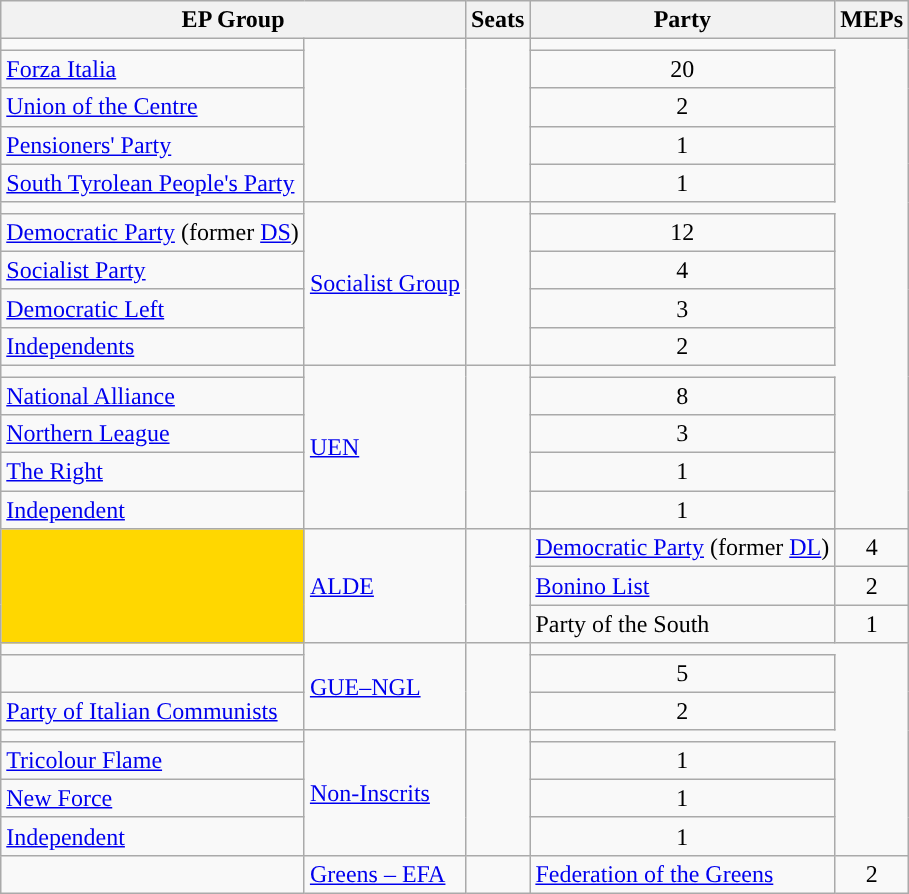<table class="wikitable">
<tr>
<th colspan=2>EP Group</th>
<th>Seats</th>
<th>Party</th>
<th>MEPs</th>
</tr>
<tr>
<td></td>
<td rowspan="5"></td>
<td rowspan="5"></td>
</tr>
<tr>
<td><a href='#'>Forza Italia</a></td>
<td align=center>20</td>
</tr>
<tr>
<td><a href='#'>Union of the Centre</a></td>
<td align=center>2</td>
</tr>
<tr>
<td><a href='#'>Pensioners' Party</a></td>
<td align=center>1</td>
</tr>
<tr>
<td><a href='#'>South Tyrolean People's Party</a></td>
<td align=center>1</td>
</tr>
<tr>
<td></td>
<td rowspan="5"><a href='#'>Socialist Group</a></td>
<td rowspan="5"></td>
</tr>
<tr>
<td><a href='#'>Democratic Party</a> (former <a href='#'>DS</a>)</td>
<td align=center>12</td>
</tr>
<tr>
<td><a href='#'>Socialist Party</a></td>
<td align=center>4</td>
</tr>
<tr>
<td><a href='#'>Democratic Left</a></td>
<td align=center>3</td>
</tr>
<tr>
<td><a href='#'>Independents</a></td>
<td align=center>2</td>
</tr>
<tr>
<td></td>
<td rowspan="5"><a href='#'>UEN</a></td>
<td rowspan="5"></td>
</tr>
<tr>
<td><a href='#'>National Alliance</a></td>
<td align=center>8</td>
</tr>
<tr>
<td><a href='#'>Northern League</a></td>
<td align=center>3</td>
</tr>
<tr>
<td><a href='#'>The Right</a></td>
<td align=center>1</td>
</tr>
<tr>
<td><a href='#'>Independent</a></td>
<td align=center>1</td>
</tr>
<tr>
<td bgcolor="gold" rowspan="4"></td>
<td rowspan="4"><a href='#'>ALDE</a></td>
<td rowspan="4"></td>
</tr>
<tr>
<td><a href='#'>Democratic Party</a> (former <a href='#'>DL</a>)</td>
<td align=center>4</td>
</tr>
<tr>
<td><a href='#'>Bonino List</a></td>
<td align=center>2</td>
</tr>
<tr>
<td>Party of the South</td>
<td align=center>1</td>
</tr>
<tr>
<td></td>
<td rowspan="3"><a href='#'>GUE–NGL</a></td>
<td rowspan="3"></td>
</tr>
<tr>
<td></td>
<td align=center>5</td>
</tr>
<tr>
<td><a href='#'>Party of Italian Communists</a></td>
<td align=center>2</td>
</tr>
<tr>
<td></td>
<td rowspan="4"><a href='#'>Non-Inscrits</a></td>
<td rowspan="4"></td>
</tr>
<tr>
<td><a href='#'>Tricolour Flame</a></td>
<td align=center>1</td>
</tr>
<tr>
<td><a href='#'>New Force</a></td>
<td align=center>1</td>
</tr>
<tr>
<td><a href='#'>Independent</a></td>
<td align=center>1</td>
</tr>
<tr>
<td></td>
<td><a href='#'>Greens – EFA</a></td>
<td></td>
<td><a href='#'>Federation of the Greens</a></td>
<td align=center>2</td>
</tr>
</table>
